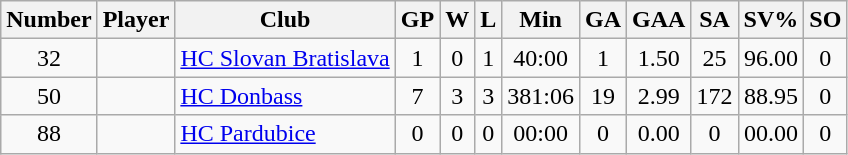<table class="wikitable sortable" style="text-align: center;">
<tr>
<th>Number</th>
<th>Player</th>
<th>Club</th>
<th>GP</th>
<th>W</th>
<th>L</th>
<th>Min</th>
<th>GA</th>
<th>GAA</th>
<th>SA</th>
<th>SV%</th>
<th>SO</th>
</tr>
<tr>
<td>32</td>
<td align=left></td>
<td align=left> <a href='#'>HC Slovan Bratislava</a></td>
<td>1</td>
<td>0</td>
<td>1</td>
<td>40:00</td>
<td>1</td>
<td>1.50</td>
<td>25</td>
<td>96.00</td>
<td>0</td>
</tr>
<tr>
<td>50</td>
<td align=left></td>
<td align=left> <a href='#'>HC Donbass</a></td>
<td>7</td>
<td>3</td>
<td>3</td>
<td>381:06</td>
<td>19</td>
<td>2.99</td>
<td>172</td>
<td>88.95</td>
<td>0</td>
</tr>
<tr>
<td>88</td>
<td align=left></td>
<td align=left> <a href='#'>HC Pardubice</a></td>
<td>0</td>
<td>0</td>
<td>0</td>
<td>00:00</td>
<td>0</td>
<td>0.00</td>
<td>0</td>
<td>00.00</td>
<td>0</td>
</tr>
</table>
